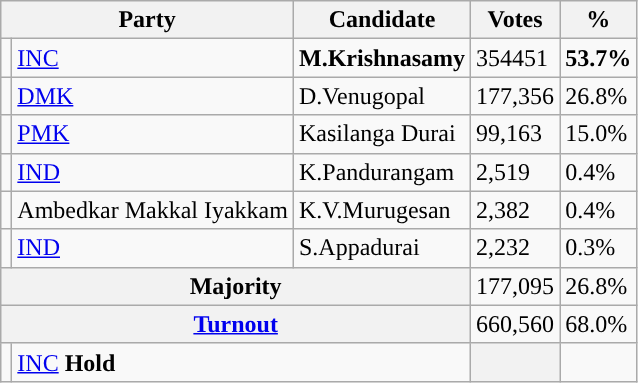<table class="wikitable sortable">
<tr>
<th colspan="2">Party</th>
<th>Candidate</th>
<th>Votes</th>
<th>%</th>
</tr>
<tr>
<td></td>
<td><a href='#'>INC</a></td>
<td><strong>M.Krishnasamy</strong></td>
<td>354451</td>
<td><strong>53.7%</strong></td>
</tr>
<tr>
<td></td>
<td><a href='#'>DMK</a></td>
<td>D.Venugopal</td>
<td>177,356</td>
<td>26.8%</td>
</tr>
<tr>
<td></td>
<td><a href='#'>PMK</a></td>
<td>Kasilanga Durai</td>
<td>99,163</td>
<td>15.0%</td>
</tr>
<tr>
<td bgcolor=></td>
<td><a href='#'>IND</a></td>
<td>K.Pandurangam</td>
<td>2,519</td>
<td>0.4%</td>
</tr>
<tr>
<td></td>
<td>Ambedkar Makkal Iyakkam</td>
<td>K.V.Murugesan</td>
<td>2,382</td>
<td>0.4%</td>
</tr>
<tr>
<td></td>
<td><a href='#'>IND</a></td>
<td>S.Appadurai</td>
<td>2,232</td>
<td>0.3%</td>
</tr>
<tr>
<th colspan="3">Majority</th>
<td>177,095</td>
<td>26.8%</td>
</tr>
<tr>
<th colspan="3"><a href='#'>Turnout</a></th>
<td>660,560</td>
<td>68.0%</td>
</tr>
<tr>
<td></td>
<td colspan="2"><a href='#'>INC</a> <strong>Hold</strong></td>
<th></th>
<td></td>
</tr>
</table>
